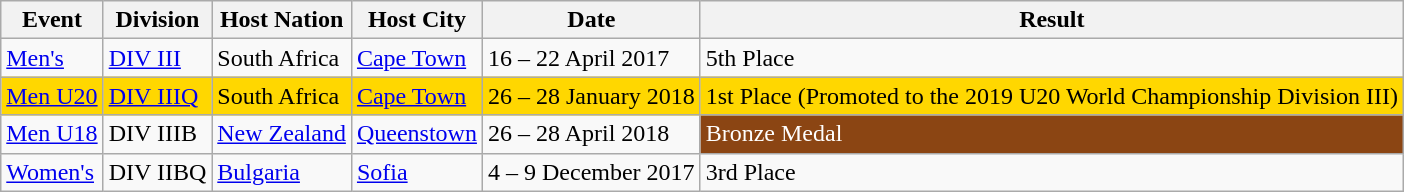<table class="wikitable">
<tr>
<th>Event</th>
<th>Division</th>
<th>Host Nation</th>
<th>Host City</th>
<th>Date</th>
<th>Result</th>
</tr>
<tr>
<td><a href='#'>Men's</a></td>
<td><a href='#'>DIV III</a></td>
<td> South Africa</td>
<td><a href='#'>Cape Town</a></td>
<td>16 – 22 April 2017</td>
<td>5th Place</td>
</tr>
<tr bgcolor=ffd700>
<td><a href='#'>Men U20</a></td>
<td><a href='#'>DIV IIIQ</a></td>
<td> South Africa</td>
<td><a href='#'>Cape Town</a></td>
<td>26 – 28 January 2018</td>
<td>1st Place (Promoted to the 2019 U20 World Championship Division III)</td>
</tr>
<tr>
<td><a href='#'>Men U18</a></td>
<td>DIV IIIB</td>
<td> <a href='#'>New Zealand</a></td>
<td><a href='#'>Queenstown</a></td>
<td>26 – 28 April 2018</td>
<td style="background:saddlebrown; color:white;">Bronze Medal</td>
</tr>
<tr>
<td><a href='#'>Women's</a></td>
<td>DIV IIBQ</td>
<td> <a href='#'>Bulgaria</a></td>
<td><a href='#'>Sofia</a></td>
<td>4 – 9 December 2017</td>
<td>3rd Place</td>
</tr>
</table>
